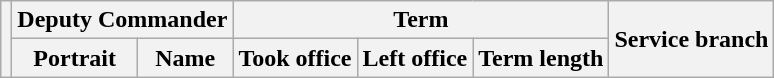<table class="wikitable sortable">
<tr>
<th rowspan=2></th>
<th colspan=2>Deputy Commander</th>
<th colspan=3>Term</th>
<th rowspan=2>Service branch</th>
</tr>
<tr>
<th>Portrait</th>
<th>Name</th>
<th>Took office</th>
<th>Left office</th>
<th>Term length<br>





</th>
</tr>
</table>
